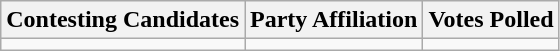<table class="wikitable sortable">
<tr>
<th>Contesting Candidates</th>
<th>Party Affiliation</th>
<th>Votes Polled</th>
</tr>
<tr>
<td></td>
<td></td>
<td></td>
</tr>
</table>
